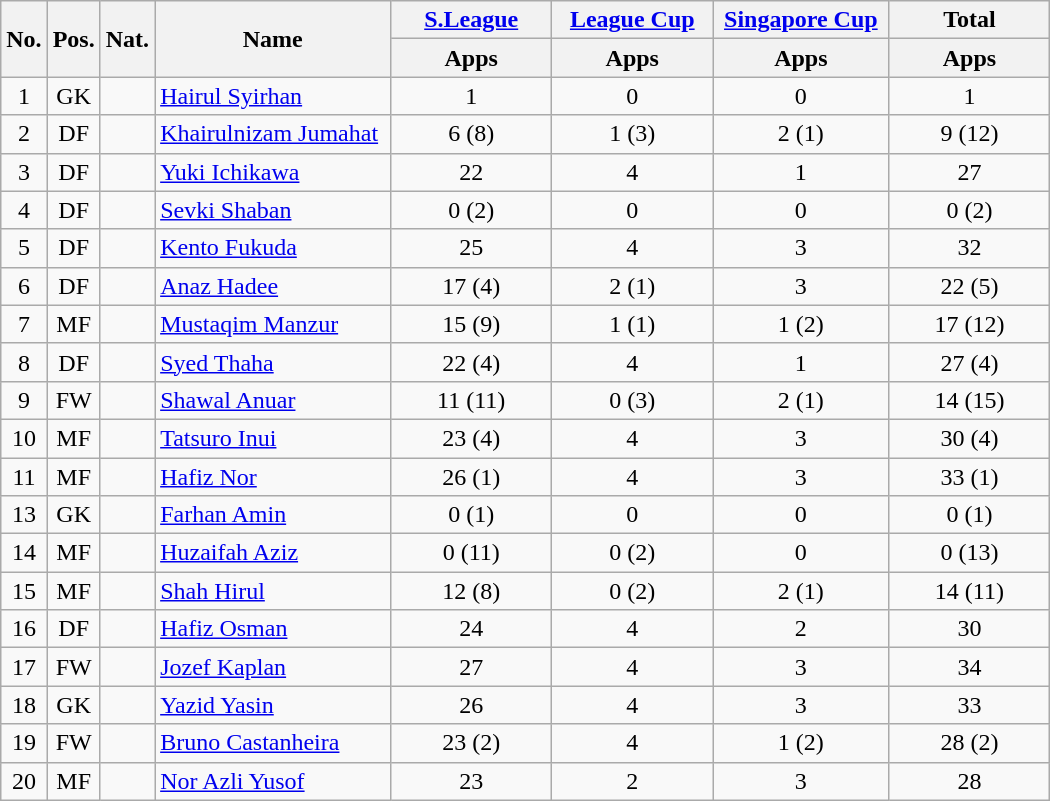<table class="wikitable sortable" style="text-align:center">
<tr>
<th rowspan="2">No.</th>
<th rowspan="2">Pos.</th>
<th rowspan="2">Nat.</th>
<th rowspan="2" style="width:150px;">Name</th>
<th style="width:100px;"><a href='#'>S.League</a></th>
<th style="width:100px;"><a href='#'>League Cup</a></th>
<th style="width:110px;"><a href='#'>Singapore Cup</a></th>
<th style="width:100px;">Total</th>
</tr>
<tr>
<th>Apps</th>
<th>Apps</th>
<th>Apps</th>
<th>Apps</th>
</tr>
<tr>
<td>1</td>
<td>GK</td>
<td></td>
<td align=left><a href='#'>Hairul Syirhan</a></td>
<td>1</td>
<td>0</td>
<td>0</td>
<td>1</td>
</tr>
<tr>
<td>2</td>
<td>DF</td>
<td></td>
<td align=left><a href='#'>Khairulnizam Jumahat</a></td>
<td>6 (8)</td>
<td>1 (3)</td>
<td>2 (1)</td>
<td>9 (12)</td>
</tr>
<tr>
<td>3</td>
<td>DF</td>
<td></td>
<td align=left><a href='#'>Yuki Ichikawa</a></td>
<td>22</td>
<td>4</td>
<td>1</td>
<td>27</td>
</tr>
<tr>
<td>4</td>
<td>DF</td>
<td></td>
<td align=left><a href='#'>Sevki Shaban</a></td>
<td>0 (2)</td>
<td>0</td>
<td>0</td>
<td>0 (2)</td>
</tr>
<tr>
<td>5</td>
<td>DF</td>
<td></td>
<td align=left><a href='#'>Kento Fukuda</a></td>
<td>25</td>
<td>4</td>
<td>3</td>
<td>32</td>
</tr>
<tr>
<td>6</td>
<td>DF</td>
<td></td>
<td align=left><a href='#'>Anaz Hadee</a></td>
<td>17 (4)</td>
<td>2 (1)</td>
<td>3</td>
<td>22 (5)</td>
</tr>
<tr>
<td>7</td>
<td>MF</td>
<td></td>
<td align=left><a href='#'>Mustaqim Manzur</a></td>
<td>15 (9)</td>
<td>1 (1)</td>
<td>1 (2)</td>
<td>17 (12)</td>
</tr>
<tr>
<td>8</td>
<td>DF</td>
<td></td>
<td align=left><a href='#'>Syed Thaha</a></td>
<td>22 (4)</td>
<td>4</td>
<td>1</td>
<td>27 (4)</td>
</tr>
<tr>
<td>9</td>
<td>FW</td>
<td></td>
<td align=left><a href='#'>Shawal Anuar</a></td>
<td>11 (11)</td>
<td>0 (3)</td>
<td>2 (1)</td>
<td>14 (15)</td>
</tr>
<tr>
<td>10</td>
<td>MF</td>
<td></td>
<td align=left><a href='#'>Tatsuro Inui</a></td>
<td>23 (4)</td>
<td>4</td>
<td>3</td>
<td>30 (4)</td>
</tr>
<tr>
<td>11</td>
<td>MF</td>
<td></td>
<td align=left><a href='#'>Hafiz Nor</a></td>
<td>26 (1)</td>
<td>4</td>
<td>3</td>
<td>33 (1)</td>
</tr>
<tr>
<td>13</td>
<td>GK</td>
<td></td>
<td align=left><a href='#'>Farhan Amin</a></td>
<td>0 (1)</td>
<td>0</td>
<td>0</td>
<td>0 (1)</td>
</tr>
<tr>
<td>14</td>
<td>MF</td>
<td></td>
<td align=left><a href='#'>Huzaifah Aziz</a></td>
<td>0 (11)</td>
<td>0 (2)</td>
<td>0</td>
<td>0 (13)</td>
</tr>
<tr>
<td>15</td>
<td>MF</td>
<td></td>
<td align=left><a href='#'>Shah Hirul</a></td>
<td>12 (8)</td>
<td>0 (2)</td>
<td>2 (1)</td>
<td>14 (11)</td>
</tr>
<tr>
<td>16</td>
<td>DF</td>
<td></td>
<td align=left><a href='#'>Hafiz Osman</a></td>
<td>24</td>
<td>4</td>
<td>2</td>
<td>30</td>
</tr>
<tr>
<td>17</td>
<td>FW</td>
<td></td>
<td align=left><a href='#'>Jozef Kaplan</a></td>
<td>27</td>
<td>4</td>
<td>3</td>
<td>34</td>
</tr>
<tr>
<td>18</td>
<td>GK</td>
<td></td>
<td align=left><a href='#'>Yazid Yasin</a></td>
<td>26</td>
<td>4</td>
<td>3</td>
<td>33</td>
</tr>
<tr>
<td>19</td>
<td>FW</td>
<td></td>
<td align=left><a href='#'>Bruno Castanheira</a></td>
<td>23 (2)</td>
<td>4</td>
<td>1 (2)</td>
<td>28 (2)</td>
</tr>
<tr>
<td>20</td>
<td>MF</td>
<td></td>
<td align=left><a href='#'>Nor Azli Yusof</a></td>
<td>23</td>
<td>2</td>
<td>3</td>
<td>28</td>
</tr>
</table>
